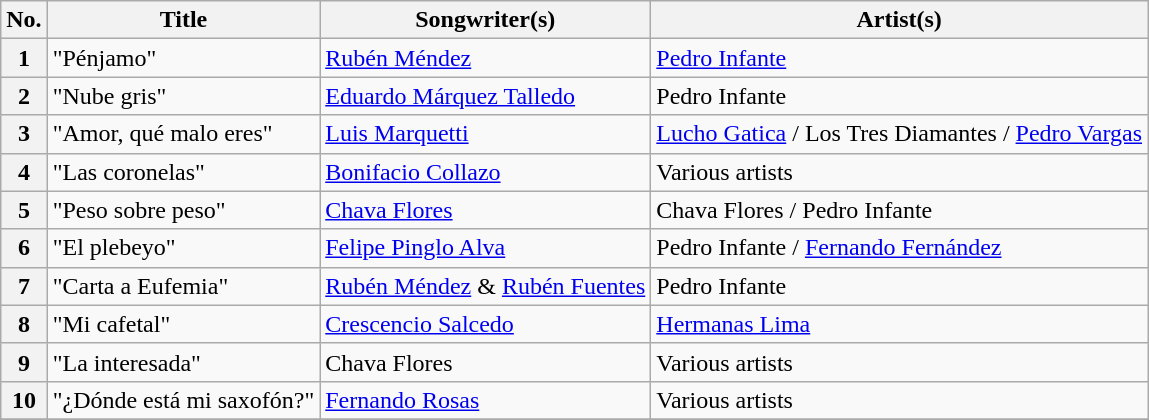<table class="wikitable sortable" style="text-align: left">
<tr>
<th scope="col">No.</th>
<th scope="col">Title</th>
<th scope="col">Songwriter(s)</th>
<th scope="col">Artist(s)</th>
</tr>
<tr>
<th scope="row">1</th>
<td>"Pénjamo"</td>
<td><a href='#'>Rubén Méndez</a></td>
<td><a href='#'>Pedro Infante</a></td>
</tr>
<tr>
<th scope="row">2</th>
<td>"Nube gris"</td>
<td><a href='#'>Eduardo Márquez Talledo</a></td>
<td>Pedro Infante</td>
</tr>
<tr>
<th scope="row">3</th>
<td>"Amor, qué malo eres"</td>
<td><a href='#'>Luis Marquetti</a></td>
<td><a href='#'>Lucho Gatica</a> / Los Tres Diamantes / <a href='#'>Pedro Vargas</a></td>
</tr>
<tr>
<th scope="row">4</th>
<td>"Las coronelas"</td>
<td><a href='#'>Bonifacio Collazo</a></td>
<td>Various artists</td>
</tr>
<tr>
<th scope="row">5</th>
<td>"Peso sobre peso"</td>
<td><a href='#'>Chava Flores</a></td>
<td>Chava Flores / Pedro Infante</td>
</tr>
<tr>
<th scope="row">6</th>
<td>"El plebeyo"</td>
<td><a href='#'>Felipe Pinglo Alva</a></td>
<td>Pedro Infante / <a href='#'>Fernando Fernández</a></td>
</tr>
<tr>
<th scope="row">7</th>
<td>"Carta a Eufemia"</td>
<td><a href='#'>Rubén Méndez</a> & <a href='#'>Rubén Fuentes</a></td>
<td>Pedro Infante</td>
</tr>
<tr>
<th scope="row">8</th>
<td>"Mi cafetal"</td>
<td><a href='#'>Crescencio Salcedo</a></td>
<td><a href='#'>Hermanas Lima</a></td>
</tr>
<tr>
<th scope="row">9</th>
<td>"La interesada"</td>
<td>Chava Flores</td>
<td>Various artists</td>
</tr>
<tr>
<th scope="row">10</th>
<td>"¿Dónde está mi saxofón?"</td>
<td><a href='#'>Fernando Rosas</a></td>
<td>Various artists</td>
</tr>
<tr>
</tr>
</table>
